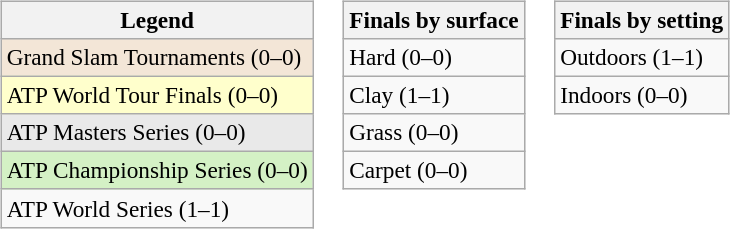<table>
<tr valign=top>
<td><br><table class=wikitable style=font-size:97%>
<tr>
<th>Legend</th>
</tr>
<tr style="background:#f3e6d7;">
<td>Grand Slam Tournaments (0–0)</td>
</tr>
<tr style="background:#ffc;">
<td>ATP World Tour Finals (0–0)</td>
</tr>
<tr style="background:#e9e9e9;">
<td>ATP Masters Series (0–0)</td>
</tr>
<tr style="background:#d4f1c5;">
<td>ATP Championship Series (0–0)</td>
</tr>
<tr>
<td>ATP World Series (1–1)</td>
</tr>
</table>
</td>
<td><br><table class=wikitable style=font-size:97%>
<tr>
<th>Finals by surface</th>
</tr>
<tr>
<td>Hard (0–0)</td>
</tr>
<tr>
<td>Clay (1–1)</td>
</tr>
<tr>
<td>Grass (0–0)</td>
</tr>
<tr>
<td>Carpet (0–0)</td>
</tr>
</table>
</td>
<td><br><table class=wikitable style=font-size:97%>
<tr>
<th>Finals by setting</th>
</tr>
<tr>
<td>Outdoors (1–1)</td>
</tr>
<tr>
<td>Indoors (0–0)</td>
</tr>
</table>
</td>
</tr>
</table>
